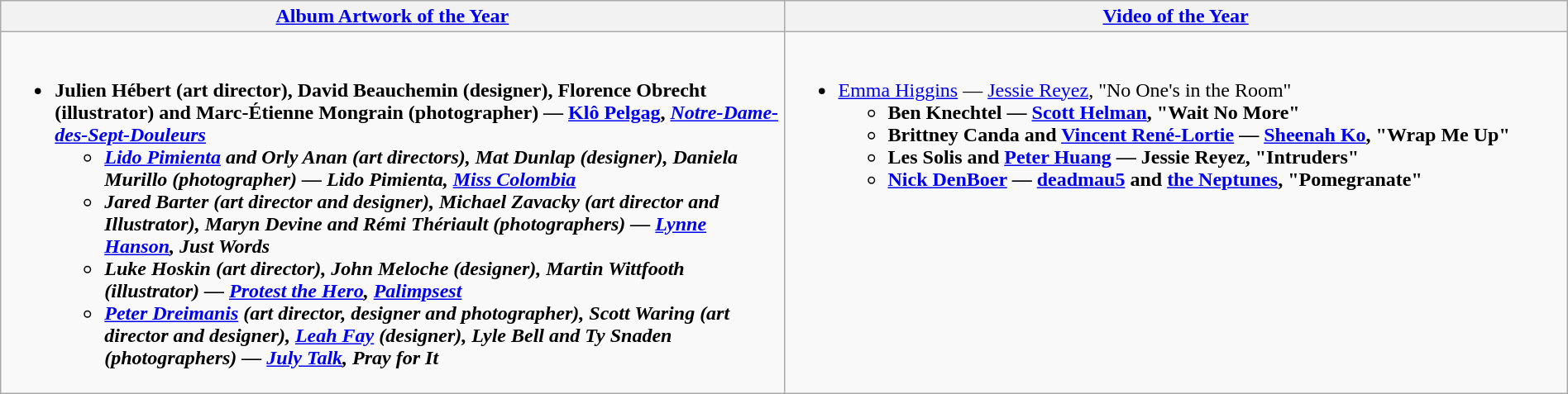<table class=wikitable style="width:100%">
<tr>
<th style="width:50%"><a href='#'>Album Artwork of the Year</a></th>
<th style="width:50%"><a href='#'>Video of the Year</a></th>
</tr>
<tr>
<td valign="top"><br><ul><li> <strong>Julien Hébert (art director), David Beauchemin (designer), Florence Obrecht (illustrator) and Marc-Étienne Mongrain (photographer) — <a href='#'>Klô Pelgag</a>, <em><a href='#'>Notre-Dame-des-Sept-Douleurs</a><strong><em><ul><li><a href='#'>Lido Pimienta</a> and Orly Anan (art directors), Mat Dunlap (designer), Daniela Murillo (photographer) — Lido Pimienta, </em><a href='#'>Miss Colombia</a><em></li><li>Jared Barter (art director and designer), Michael Zavacky (art director and Illustrator), Maryn Devine and Rémi Thériault (photographers) — <a href='#'>Lynne Hanson</a>, </em>Just Words<em></li><li>Luke Hoskin (art director), John Meloche (designer), Martin Wittfooth (illustrator) — <a href='#'>Protest the Hero</a>, </em><a href='#'>Palimpsest</a><em></li><li><a href='#'>Peter Dreimanis</a> (art director, designer and photographer), Scott Waring (art director and designer), <a href='#'>Leah Fay</a> (designer), Lyle Bell and Ty Snaden (photographers) — <a href='#'>July Talk</a>, </em>Pray for It<em></li></ul></li></ul></td>
<td valign="top"><br><ul><li> </strong><a href='#'>Emma Higgins</a> — <a href='#'>Jessie Reyez</a>, "No One's in the Room"<strong><ul><li>Ben Knechtel — <a href='#'>Scott Helman</a>, "Wait No More"</li><li>Brittney Canda and <a href='#'>Vincent René-Lortie</a> — <a href='#'>Sheenah Ko</a>, "Wrap Me Up"</li><li>Les Solis and <a href='#'>Peter Huang</a> — Jessie Reyez, "Intruders"</li><li><a href='#'>Nick DenBoer</a> — <a href='#'>deadmau5</a> and <a href='#'>the Neptunes</a>, "Pomegranate"</li></ul></li></ul></td>
</tr>
</table>
